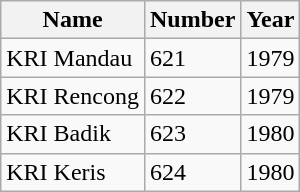<table class="wikitable">
<tr>
<th>Name</th>
<th>Number</th>
<th>Year</th>
</tr>
<tr>
<td>KRI Mandau</td>
<td>621</td>
<td>1979</td>
</tr>
<tr>
<td>KRI Rencong</td>
<td>622</td>
<td>1979</td>
</tr>
<tr>
<td>KRI Badik</td>
<td>623</td>
<td>1980</td>
</tr>
<tr>
<td>KRI Keris</td>
<td>624</td>
<td>1980</td>
</tr>
</table>
